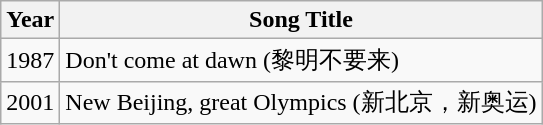<table class="wikitable sortable">
<tr>
<th>Year</th>
<th>Song Title</th>
</tr>
<tr>
<td>1987</td>
<td>Don't come at dawn (黎明不要来)</td>
</tr>
<tr>
<td>2001</td>
<td>New Beijing, great Olympics (新北京，新奥运)</td>
</tr>
</table>
